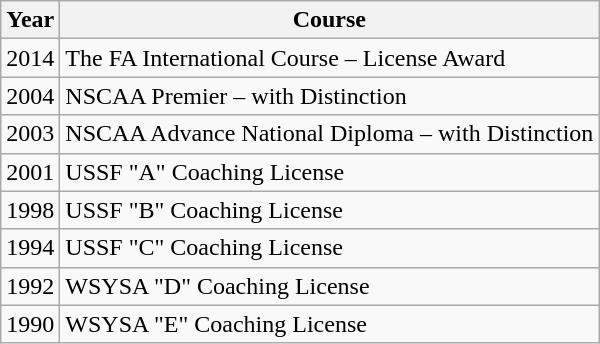<table class="wikitable">
<tr>
<th>Year</th>
<th>Course</th>
</tr>
<tr>
<td>2014</td>
<td>The FA International Course – License Award</td>
</tr>
<tr>
<td>2004</td>
<td>NSCAA Premier – with Distinction</td>
</tr>
<tr>
<td>2003</td>
<td>NSCAA Advance National Diploma – with Distinction</td>
</tr>
<tr>
<td>2001</td>
<td>USSF "A" Coaching License</td>
</tr>
<tr>
<td>1998</td>
<td>USSF "B" Coaching License</td>
</tr>
<tr>
<td>1994</td>
<td>USSF "C" Coaching License</td>
</tr>
<tr>
<td>1992</td>
<td>WSYSA "D" Coaching License</td>
</tr>
<tr>
<td>1990</td>
<td>WSYSA "E" Coaching License</td>
</tr>
</table>
